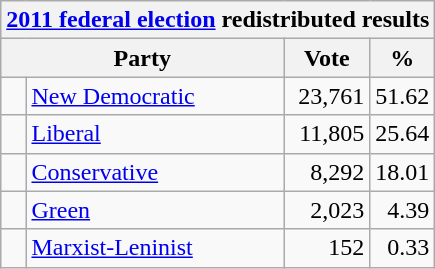<table class="wikitable">
<tr>
<th colspan="4"><a href='#'>2011 federal election</a> redistributed results</th>
</tr>
<tr>
<th bgcolor="#DDDDFF" width="130px" colspan="2">Party</th>
<th bgcolor="#DDDDFF" width="50px">Vote</th>
<th bgcolor="#DDDDFF" width="30px">%</th>
</tr>
<tr>
<td> </td>
<td><a href='#'>New Democratic</a></td>
<td align=right>23,761</td>
<td align=right>51.62</td>
</tr>
<tr>
<td> </td>
<td><a href='#'>Liberal</a></td>
<td align=right>11,805</td>
<td align=right>25.64</td>
</tr>
<tr>
<td> </td>
<td><a href='#'>Conservative</a></td>
<td align=right>8,292</td>
<td align=right>18.01</td>
</tr>
<tr>
<td> </td>
<td><a href='#'>Green</a></td>
<td align=right>2,023</td>
<td align=right>4.39</td>
</tr>
<tr>
<td> </td>
<td><a href='#'>Marxist-Leninist</a></td>
<td align=right>152</td>
<td align=right>0.33</td>
</tr>
</table>
